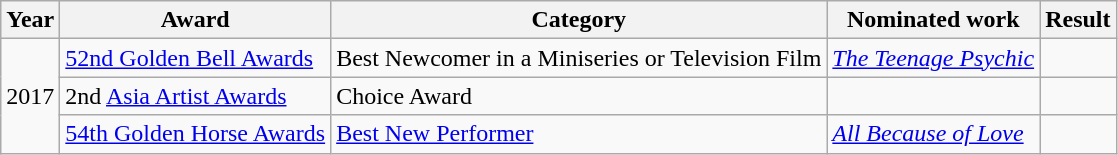<table class="wikitable sortable">
<tr>
<th>Year</th>
<th>Award</th>
<th>Category</th>
<th>Nominated work</th>
<th>Result</th>
</tr>
<tr>
<td rowspan=3>2017</td>
<td><a href='#'>52nd Golden Bell Awards</a></td>
<td>Best Newcomer in a Miniseries or Television Film</td>
<td><em><a href='#'>The Teenage Psychic</a></em></td>
<td></td>
</tr>
<tr>
<td>2nd <a href='#'>Asia Artist Awards</a></td>
<td>Choice Award</td>
<td></td>
<td></td>
</tr>
<tr>
<td><a href='#'>54th Golden Horse Awards</a></td>
<td><a href='#'>Best New Performer</a></td>
<td><em><a href='#'>All Because of Love</a></em></td>
<td></td>
</tr>
</table>
